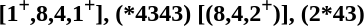<table>
<tr>
<th><br>[1<sup>+</sup>,8,4,1<sup>+</sup>], (*4343)</th>
<th><br>[(8,4,2<sup>+</sup>)], (2*43)</th>
</tr>
</table>
